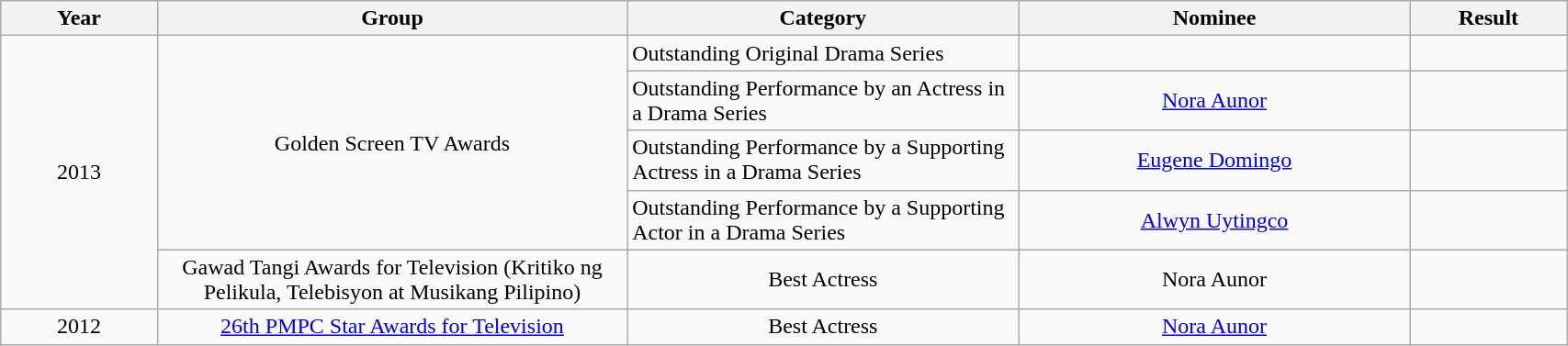<table width="90%" class="wikitable sortable">
<tr>
<th width="10%">Year</th>
<th width="30%">Group</th>
<th width="25%">Category</th>
<th width="25%">Nominee</th>
<th width="10%">Result</th>
</tr>
<tr>
<td rowspan="5" align="center">2013</td>
<td rowspan="4" align="center">Golden Screen TV Awards</td>
<td>Outstanding Original Drama Series</td>
<td align="center"></td>
<td></td>
</tr>
<tr>
<td>Outstanding Performance by an Actress in a Drama Series</td>
<td align="center"><a href='#'>Nora Aunor</a></td>
<td></td>
</tr>
<tr>
<td>Outstanding Performance by a Supporting Actress in a Drama Series</td>
<td align="center"><a href='#'>Eugene Domingo</a></td>
<td></td>
</tr>
<tr>
<td>Outstanding Performance by a Supporting Actor in a Drama Series</td>
<td align="center"><a href='#'>Alwyn Uytingco</a></td>
<td></td>
</tr>
<tr>
<td align="center">Gawad Tangi Awards for Television (Kritiko ng Pelikula, Telebisyon at Musikang Pilipino)</td>
<td align="center">Best Actress</td>
<td align="center">Nora Aunor</td>
<td></td>
</tr>
<tr>
<td rowspan="2" align="center">2012</td>
<td align="center"><a href='#'>26th PMPC Star Awards for Television</a></td>
<td align="center">Best Actress</td>
<td align="center"><a href='#'>Nora Aunor</a></td>
<td></td>
</tr>
</table>
